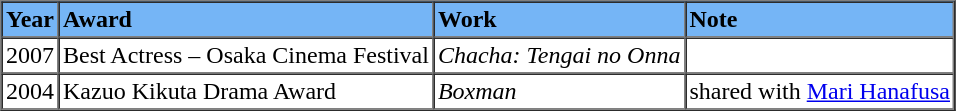<table border="1" cellpadding="2" cellspacing="0" style="background:#000;">
<tr style="background:#75b5f6;">
<td><strong>Year</strong></td>
<td><strong>Award</strong></td>
<td><strong>Work</strong></td>
<td><strong>Note</strong></td>
</tr>
<tr style="background:#fff;">
<td>2007</td>
<td>Best Actress – Osaka Cinema Festival</td>
<td><em>Chacha: Tengai no Onna</em></td>
<td style="background:#fff;"></td>
</tr>
<tr style="background:#fff;">
<td>2004</td>
<td>Kazuo Kikuta Drama Award</td>
<td><em>Boxman</em></td>
<td>shared with <a href='#'>Mari Hanafusa</a></td>
</tr>
</table>
